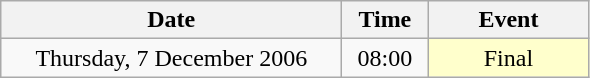<table class = "wikitable" style="text-align:center;">
<tr>
<th width=220>Date</th>
<th width=50>Time</th>
<th width=100>Event</th>
</tr>
<tr>
<td>Thursday, 7 December 2006</td>
<td>08:00</td>
<td bgcolor=ffffcc>Final</td>
</tr>
</table>
